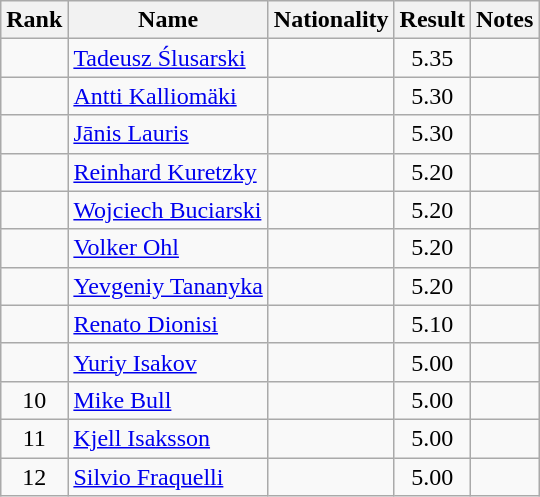<table class="wikitable sortable" style="text-align:center">
<tr>
<th>Rank</th>
<th>Name</th>
<th>Nationality</th>
<th>Result</th>
<th>Notes</th>
</tr>
<tr>
<td></td>
<td align="left"><a href='#'>Tadeusz Ślusarski</a></td>
<td align=left></td>
<td>5.35</td>
<td></td>
</tr>
<tr>
<td></td>
<td align="left"><a href='#'>Antti Kalliomäki</a></td>
<td align=left></td>
<td>5.30</td>
<td></td>
</tr>
<tr>
<td></td>
<td align="left"><a href='#'>Jānis Lauris</a></td>
<td align=left></td>
<td>5.30</td>
<td></td>
</tr>
<tr>
<td></td>
<td align="left"><a href='#'>Reinhard Kuretzky</a></td>
<td align=left></td>
<td>5.20</td>
<td></td>
</tr>
<tr>
<td></td>
<td align="left"><a href='#'>Wojciech Buciarski</a></td>
<td align=left></td>
<td>5.20</td>
<td></td>
</tr>
<tr>
<td></td>
<td align="left"><a href='#'>Volker Ohl</a></td>
<td align=left></td>
<td>5.20</td>
<td></td>
</tr>
<tr>
<td></td>
<td align="left"><a href='#'>Yevgeniy Tananyka</a></td>
<td align=left></td>
<td>5.20</td>
<td></td>
</tr>
<tr>
<td></td>
<td align="left"><a href='#'>Renato Dionisi</a></td>
<td align=left></td>
<td>5.10</td>
<td></td>
</tr>
<tr>
<td></td>
<td align="left"><a href='#'>Yuriy Isakov</a></td>
<td align=left></td>
<td>5.00</td>
<td></td>
</tr>
<tr>
<td>10</td>
<td align="left"><a href='#'>Mike Bull</a></td>
<td align=left></td>
<td>5.00</td>
<td></td>
</tr>
<tr>
<td>11</td>
<td align="left"><a href='#'>Kjell Isaksson</a></td>
<td align=left></td>
<td>5.00</td>
<td></td>
</tr>
<tr>
<td>12</td>
<td align="left"><a href='#'>Silvio Fraquelli</a></td>
<td align=left></td>
<td>5.00</td>
<td></td>
</tr>
</table>
